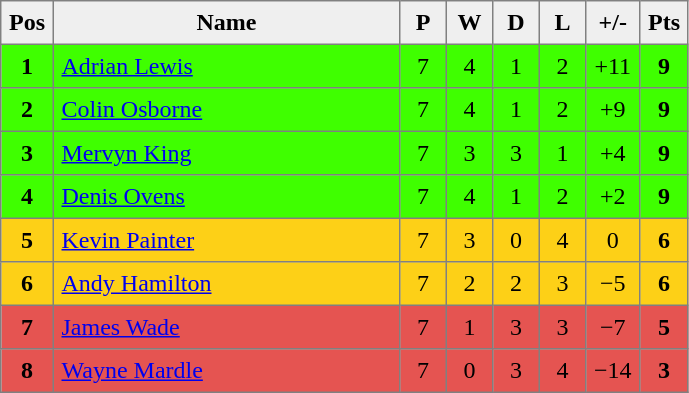<table style=border-collapse:collapse border=1 cellspacing=0 cellpadding=5>
<tr align=center bgcolor=#efefef>
<th width=20>Pos</th>
<th width=220>Name</th>
<th width=20>P</th>
<th width=20>W</th>
<th width=20>D</th>
<th width=20>L</th>
<th width=20>+/-</th>
<th width=20>Pts</th>
</tr>
<tr align=center bgcolor="#3FFF00">
<td><strong>1</strong></td>
<td align="left"> <a href='#'>Adrian Lewis</a></td>
<td>7</td>
<td>4</td>
<td>1</td>
<td>2</td>
<td>+11</td>
<td><strong>9</strong></td>
</tr>
<tr align=center bgcolor="#3FFF00">
<td><strong>2</strong></td>
<td align="left"> <a href='#'>Colin Osborne</a></td>
<td>7</td>
<td>4</td>
<td>1</td>
<td>2</td>
<td>+9</td>
<td><strong>9</strong></td>
</tr>
<tr align=center bgcolor="#3FFF00">
<td><strong>3</strong></td>
<td align="left"> <a href='#'>Mervyn King</a></td>
<td>7</td>
<td>3</td>
<td>3</td>
<td>1</td>
<td>+4</td>
<td><strong>9</strong></td>
</tr>
<tr align=center bgcolor="#3FFF00">
<td><strong>4</strong></td>
<td align="left"> <a href='#'>Denis Ovens</a></td>
<td>7</td>
<td>4</td>
<td>1</td>
<td>2</td>
<td>+2</td>
<td><strong>9</strong></td>
</tr>
<tr align=center bgcolor="#FDD017">
<td><strong>5</strong></td>
<td align="left"> <a href='#'>Kevin Painter</a></td>
<td>7</td>
<td>3</td>
<td>0</td>
<td>4</td>
<td>0</td>
<td><strong>6</strong></td>
</tr>
<tr align=center bgcolor="#FDD017">
<td><strong>6</strong></td>
<td align="left"> <a href='#'>Andy Hamilton</a></td>
<td>7</td>
<td>2</td>
<td>2</td>
<td>3</td>
<td>−5</td>
<td><strong>6</strong></td>
</tr>
<tr align=center bgcolor="#E55451">
<td><strong>7</strong></td>
<td align="left"> <a href='#'>James Wade</a></td>
<td>7</td>
<td>1</td>
<td>3</td>
<td>3</td>
<td>−7</td>
<td><strong>5</strong></td>
</tr>
<tr align=center bgcolor="#E55451">
<td><strong>8</strong></td>
<td align="left"> <a href='#'>Wayne Mardle</a></td>
<td>7</td>
<td>0</td>
<td>3</td>
<td>4</td>
<td>−14</td>
<td><strong>3</strong></td>
</tr>
</table>
